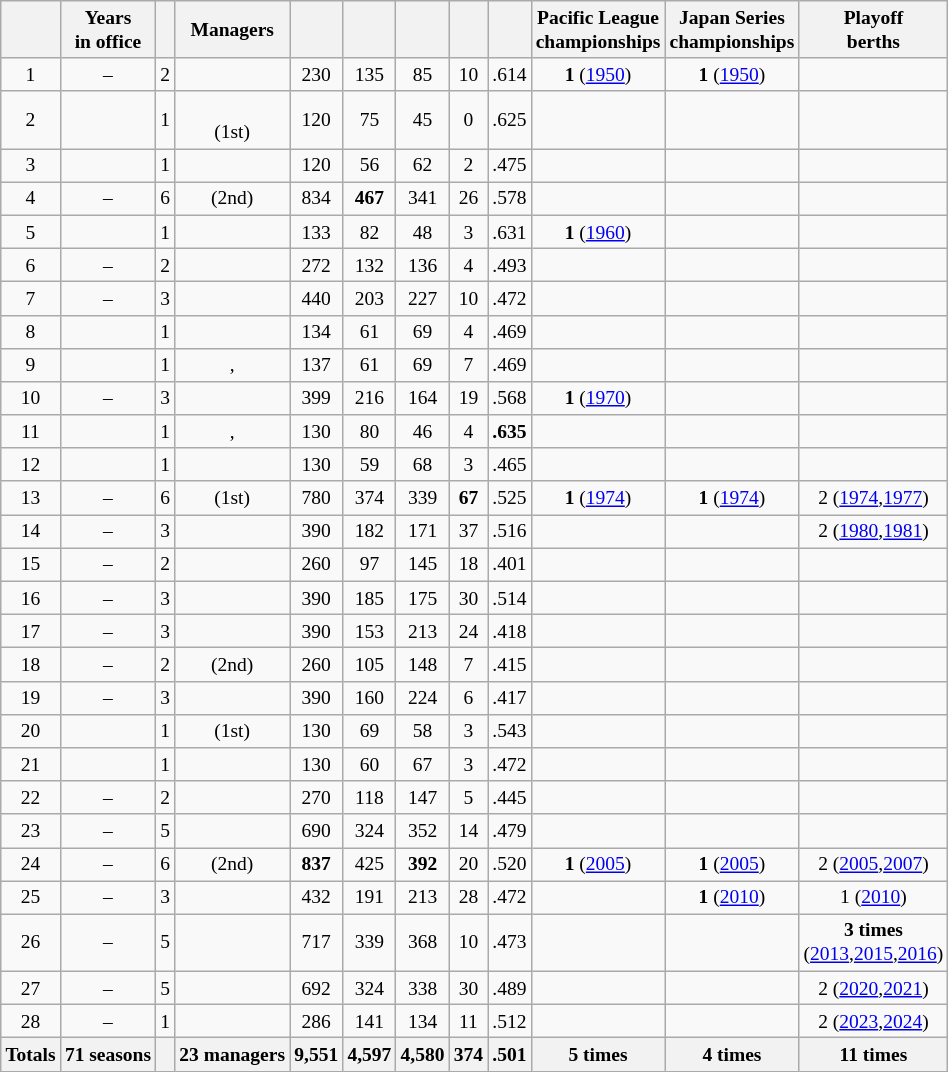<table Class="wikitable sortable"style="text-align:center;white-space:nowrap; font-size: small;">
<tr>
<th></th>
<th>Years<br>in office</th>
<th></th>
<th>Managers</th>
<th></th>
<th></th>
<th></th>
<th></th>
<th></th>
<th>Pacific League<br>championships</th>
<th>Japan Series<br>championships</th>
<th>Playoff<br>berths</th>
</tr>
<tr>
<td>1</td>
<td>–</td>
<td>2</td>
<td></td>
<td>230</td>
<td>135</td>
<td>85</td>
<td>10</td>
<td>.614</td>
<td><strong>1</strong> (<a href='#'>1950</a>)</td>
<td><strong>1</strong> (<a href='#'>1950</a>)</td>
<td></td>
</tr>
<tr>
<td>2</td>
<td></td>
<td>1</td>
<td><br> (1st)</td>
<td>120</td>
<td>75</td>
<td>45</td>
<td>0</td>
<td>.625</td>
<td></td>
<td></td>
<td></td>
</tr>
<tr>
<td>3</td>
<td></td>
<td>1</td>
<td></td>
<td>120</td>
<td>56</td>
<td>62</td>
<td>2</td>
<td>.475</td>
<td></td>
<td></td>
<td></td>
</tr>
<tr>
<td>4</td>
<td>–</td>
<td>6</td>
<td> (2nd)</td>
<td>834</td>
<td><strong>467</strong></td>
<td>341</td>
<td>26</td>
<td>.578</td>
<td></td>
<td></td>
<td></td>
</tr>
<tr>
<td>5</td>
<td></td>
<td>1</td>
<td></td>
<td>133</td>
<td>82</td>
<td>48</td>
<td>3</td>
<td>.631</td>
<td><strong>1</strong> (<a href='#'>1960</a>)</td>
<td></td>
<td></td>
</tr>
<tr>
<td>6</td>
<td>–</td>
<td>2</td>
<td></td>
<td>272</td>
<td>132</td>
<td>136</td>
<td>4</td>
<td>.493</td>
<td></td>
<td></td>
<td></td>
</tr>
<tr>
<td>7</td>
<td>–</td>
<td>3</td>
<td></td>
<td>440</td>
<td>203</td>
<td>227</td>
<td>10</td>
<td>.472</td>
<td></td>
<td></td>
<td></td>
</tr>
<tr>
<td>8</td>
<td></td>
<td>1</td>
<td></td>
<td>134</td>
<td>61</td>
<td>69</td>
<td>4</td>
<td>.469</td>
<td></td>
<td></td>
<td></td>
</tr>
<tr>
<td>9</td>
<td></td>
<td>1</td>
<td>,<br></td>
<td>137</td>
<td>61</td>
<td>69</td>
<td>7</td>
<td>.469</td>
<td></td>
<td></td>
<td></td>
</tr>
<tr>
<td>10</td>
<td>–</td>
<td>3</td>
<td></td>
<td>399</td>
<td>216</td>
<td>164</td>
<td>19</td>
<td>.568</td>
<td><strong>1</strong> (<a href='#'>1970</a>)</td>
<td></td>
<td></td>
</tr>
<tr>
<td>11</td>
<td></td>
<td>1</td>
<td>,<br></td>
<td>130</td>
<td>80</td>
<td>46</td>
<td>4</td>
<td><strong>.635</strong></td>
<td></td>
<td></td>
<td></td>
</tr>
<tr>
<td>12</td>
<td></td>
<td>1</td>
<td></td>
<td>130</td>
<td>59</td>
<td>68</td>
<td>3</td>
<td>.465</td>
<td></td>
<td></td>
<td></td>
</tr>
<tr>
<td>13</td>
<td>–</td>
<td>6</td>
<td> (1st)</td>
<td>780</td>
<td>374</td>
<td>339</td>
<td><strong>67</strong></td>
<td>.525</td>
<td><strong>1</strong> (<a href='#'>1974</a>)</td>
<td><strong>1</strong> (<a href='#'>1974</a>)</td>
<td>2 (<a href='#'>1974</a>,<a href='#'>1977</a>)</td>
</tr>
<tr>
<td>14</td>
<td>–</td>
<td>3</td>
<td></td>
<td>390</td>
<td>182</td>
<td>171</td>
<td>37</td>
<td>.516</td>
<td></td>
<td></td>
<td>2 (<a href='#'>1980</a>,<a href='#'>1981</a>)</td>
</tr>
<tr>
<td>15</td>
<td>–</td>
<td>2</td>
<td></td>
<td>260</td>
<td>97</td>
<td>145</td>
<td>18</td>
<td>.401</td>
<td></td>
<td></td>
<td></td>
</tr>
<tr>
<td>16</td>
<td>–</td>
<td>3</td>
<td></td>
<td>390</td>
<td>185</td>
<td>175</td>
<td>30</td>
<td>.514</td>
<td></td>
<td></td>
<td></td>
</tr>
<tr>
<td>17</td>
<td>–</td>
<td>3</td>
<td></td>
<td>390</td>
<td>153</td>
<td>213</td>
<td>24</td>
<td>.418</td>
<td></td>
<td></td>
<td></td>
</tr>
<tr>
<td>18</td>
<td>–</td>
<td>2</td>
<td> (2nd)</td>
<td>260</td>
<td>105</td>
<td>148</td>
<td>7</td>
<td>.415</td>
<td></td>
<td></td>
<td></td>
</tr>
<tr>
<td>19</td>
<td>–</td>
<td>3</td>
<td></td>
<td>390</td>
<td>160</td>
<td>224</td>
<td>6</td>
<td>.417</td>
<td></td>
<td></td>
<td></td>
</tr>
<tr>
<td>20</td>
<td></td>
<td>1</td>
<td> (1st)</td>
<td>130</td>
<td>69</td>
<td>58</td>
<td>3</td>
<td>.543</td>
<td></td>
<td></td>
<td></td>
</tr>
<tr>
<td>21</td>
<td></td>
<td>1</td>
<td></td>
<td>130</td>
<td>60</td>
<td>67</td>
<td>3</td>
<td>.472</td>
<td></td>
<td></td>
<td></td>
</tr>
<tr>
<td>22</td>
<td>–</td>
<td>2</td>
<td></td>
<td>270</td>
<td>118</td>
<td>147</td>
<td>5</td>
<td>.445</td>
<td></td>
<td></td>
<td></td>
</tr>
<tr>
<td>23</td>
<td>–</td>
<td>5</td>
<td></td>
<td>690</td>
<td>324</td>
<td>352</td>
<td>14</td>
<td>.479</td>
<td></td>
<td></td>
<td></td>
</tr>
<tr>
<td>24</td>
<td>–</td>
<td>6</td>
<td> (2nd)</td>
<td><strong>837</strong></td>
<td>425</td>
<td><strong>392</strong></td>
<td>20</td>
<td>.520</td>
<td><strong>1</strong> (<a href='#'>2005</a>)</td>
<td><strong>1</strong> (<a href='#'>2005</a>)</td>
<td>2 (<a href='#'>2005</a>,<a href='#'>2007</a>)</td>
</tr>
<tr>
<td>25</td>
<td>–</td>
<td>3</td>
<td></td>
<td>432</td>
<td>191</td>
<td>213</td>
<td>28</td>
<td>.472</td>
<td></td>
<td><strong>1</strong> (<a href='#'>2010</a>)</td>
<td>1 (<a href='#'>2010</a>)</td>
</tr>
<tr>
<td>26</td>
<td>–</td>
<td>5</td>
<td></td>
<td>717</td>
<td>339</td>
<td>368</td>
<td>10</td>
<td>.473</td>
<td></td>
<td></td>
<td><strong>3 times</strong><br>(<a href='#'>2013</a>,<a href='#'>2015</a>,<a href='#'>2016</a>)</td>
</tr>
<tr>
<td>27</td>
<td>–</td>
<td>5</td>
<td></td>
<td>692</td>
<td>324</td>
<td>338</td>
<td>30</td>
<td>.489</td>
<td></td>
<td></td>
<td>2 (<a href='#'>2020</a>,<a href='#'>2021</a>)</td>
</tr>
<tr>
<td>28</td>
<td>–</td>
<td>1</td>
<td></td>
<td>286</td>
<td>141</td>
<td>134</td>
<td>11</td>
<td>.512</td>
<td></td>
<td></td>
<td>2 (<a href='#'>2023</a>,<a href='#'>2024</a>)</td>
</tr>
<tr class="sortbottom">
<th scope="row" style="text-align:center"><strong>Totals</strong></th>
<th>71 seasons</th>
<th></th>
<th>23 managers</th>
<th>9,551</th>
<th>4,597</th>
<th>4,580</th>
<th>374</th>
<th>.501</th>
<th>5 times</th>
<th>4 times</th>
<th>11 times</th>
</tr>
</table>
